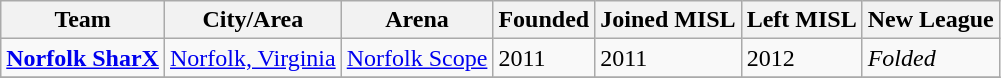<table class="wikitable">
<tr>
<th>Team</th>
<th>City/Area</th>
<th>Arena</th>
<th>Founded</th>
<th>Joined MISL</th>
<th>Left MISL</th>
<th>New League</th>
</tr>
<tr>
<td><strong><a href='#'>Norfolk SharX</a></strong></td>
<td><a href='#'>Norfolk, Virginia</a></td>
<td><a href='#'>Norfolk Scope</a></td>
<td>2011</td>
<td>2011</td>
<td>2012</td>
<td><em>Folded</em></td>
</tr>
<tr>
</tr>
</table>
